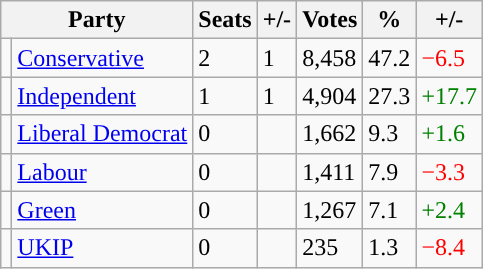<table class="wikitable sortable">
<tr>
<th colspan="2">Party</th>
<th>Seats</th>
<th>+/-</th>
<th>Votes</th>
<th>%</th>
<th>+/-</th>
</tr>
<tr>
<td style="background-color: "></td>
<td><a href='#'>Conservative</a></td>
<td>2</td>
<td> 1</td>
<td>8,458</td>
<td>47.2</td>
<td style="color:red">−6.5</td>
</tr>
<tr>
<td style="background-color: "></td>
<td><a href='#'>Independent</a></td>
<td>1</td>
<td> 1</td>
<td>4,904</td>
<td>27.3</td>
<td style="color:green">+17.7</td>
</tr>
<tr>
<td style="background-color: "></td>
<td><a href='#'>Liberal Democrat</a></td>
<td>0</td>
<td></td>
<td>1,662</td>
<td>9.3</td>
<td style="color:green">+1.6</td>
</tr>
<tr>
<td style="background-color: "></td>
<td><a href='#'>Labour</a></td>
<td>0</td>
<td></td>
<td>1,411</td>
<td>7.9</td>
<td style="color:red">−3.3</td>
</tr>
<tr>
<td style="background-color: "></td>
<td><a href='#'>Green</a></td>
<td>0</td>
<td></td>
<td>1,267</td>
<td>7.1</td>
<td style="color:green">+2.4</td>
</tr>
<tr>
<td style="background-color: "></td>
<td><a href='#'>UKIP</a></td>
<td>0</td>
<td></td>
<td>235</td>
<td>1.3</td>
<td style="color:red">−8.4</td>
</tr>
</table>
